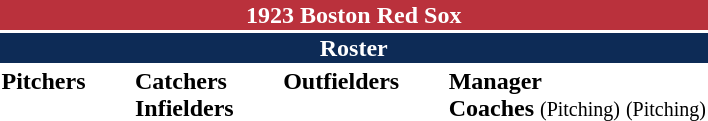<table class="toccolours" style="text-align: left;">
<tr>
<th colspan="10" style="background-color: #ba313c; color: white; text-align: center;">1923 Boston Red Sox</th>
</tr>
<tr>
<td colspan="10" style="background-color: #0d2b56; color: white; text-align: center;"><strong>Roster</strong></td>
</tr>
<tr>
<td valign="top"><strong>Pitchers</strong><br>









</td>
<td width="25px"></td>
<td valign="top"><strong>Catchers</strong><br>


<strong>Infielders</strong>






</td>
<td width="25px"></td>
<td valign="top"><strong>Outfielders</strong><br>







</td>
<td width="25px"></td>
<td valign="top"><strong>Manager</strong><br>
<strong>Coaches</strong>
 <small>(Pitching)</small>
 <small>(Pitching)</small></td>
</tr>
<tr>
</tr>
</table>
